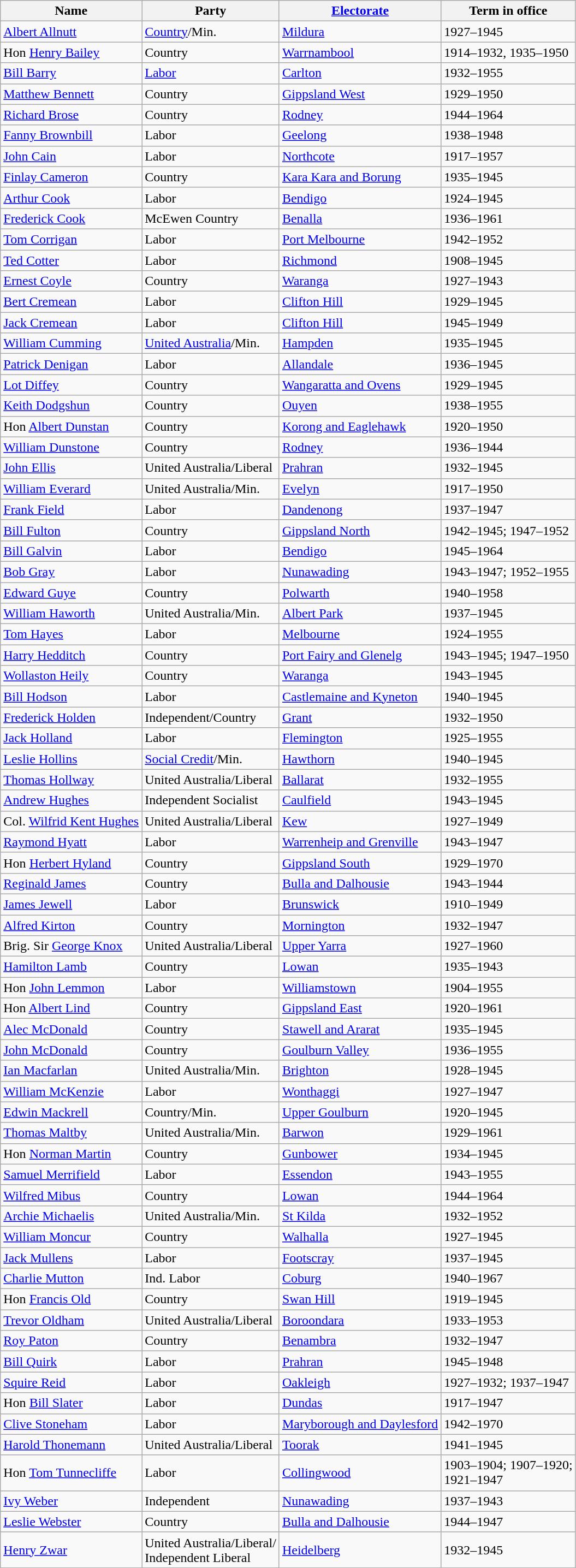<table class="wikitable sortable">
<tr>
<th><strong>Name</strong></th>
<th><strong>Party</strong></th>
<th><strong><a href='#'>Electorate</a></strong></th>
<th><strong>Term in office</strong></th>
</tr>
<tr>
<td><a href='#'>Albert Allnutt</a></td>
<td><a href='#'>Country</a>/Min.</td>
<td><a href='#'>Mildura</a></td>
<td>1927–1945</td>
</tr>
<tr>
<td>Hon <a href='#'>Henry Bailey</a></td>
<td>Country</td>
<td><a href='#'>Warrnambool</a></td>
<td>1914–1932, 1935–1950</td>
</tr>
<tr>
<td><a href='#'>Bill Barry</a></td>
<td><a href='#'>Labor</a></td>
<td><a href='#'>Carlton</a></td>
<td>1932–1955</td>
</tr>
<tr>
<td><a href='#'>Matthew Bennett</a></td>
<td>Country</td>
<td><a href='#'>Gippsland West</a></td>
<td>1929–1950</td>
</tr>
<tr>
<td><a href='#'>Richard Brose</a></td>
<td>Country</td>
<td><a href='#'>Rodney</a></td>
<td>1944–1964</td>
</tr>
<tr>
<td><a href='#'>Fanny Brownbill</a></td>
<td>Labor</td>
<td><a href='#'>Geelong</a></td>
<td>1938–1948</td>
</tr>
<tr>
<td><a href='#'>John Cain</a></td>
<td>Labor</td>
<td><a href='#'>Northcote</a></td>
<td>1917–1957</td>
</tr>
<tr>
<td><a href='#'>Finlay Cameron</a></td>
<td>Country</td>
<td><a href='#'>Kara Kara and Borung</a></td>
<td>1935–1945</td>
</tr>
<tr>
<td><a href='#'>Arthur Cook</a> </td>
<td>Labor</td>
<td><a href='#'>Bendigo</a></td>
<td>1924–1945</td>
</tr>
<tr>
<td><a href='#'>Frederick Cook</a></td>
<td>McEwen Country</td>
<td><a href='#'>Benalla</a></td>
<td>1936–1961</td>
</tr>
<tr>
<td><a href='#'>Tom Corrigan</a></td>
<td>Labor</td>
<td><a href='#'>Port Melbourne</a></td>
<td>1942–1952</td>
</tr>
<tr>
<td><a href='#'>Ted Cotter</a></td>
<td>Labor</td>
<td><a href='#'>Richmond</a></td>
<td>1908–1945</td>
</tr>
<tr>
<td><a href='#'>Ernest Coyle</a></td>
<td>Country</td>
<td><a href='#'>Waranga</a></td>
<td>1927–1943</td>
</tr>
<tr>
<td><a href='#'>Bert Cremean</a></td>
<td>Labor</td>
<td><a href='#'>Clifton Hill</a></td>
<td>1929–1945</td>
</tr>
<tr>
<td><a href='#'>Jack Cremean</a></td>
<td>Labor</td>
<td><a href='#'>Clifton Hill</a></td>
<td>1945–1949</td>
</tr>
<tr>
<td><a href='#'>William Cumming</a></td>
<td><a href='#'>United Australia</a>/Min.</td>
<td><a href='#'>Hampden</a></td>
<td>1935–1945</td>
</tr>
<tr>
<td><a href='#'>Patrick Denigan</a></td>
<td>Labor</td>
<td><a href='#'>Allandale</a></td>
<td>1936–1945</td>
</tr>
<tr>
<td><a href='#'>Lot Diffey</a></td>
<td>Country</td>
<td><a href='#'>Wangaratta and Ovens</a></td>
<td>1929–1945</td>
</tr>
<tr>
<td><a href='#'>Keith Dodgshun</a></td>
<td>Country</td>
<td><a href='#'>Ouyen</a></td>
<td>1938–1955</td>
</tr>
<tr>
<td>Hon <a href='#'>Albert Dunstan</a></td>
<td>Country</td>
<td><a href='#'>Korong and Eaglehawk</a></td>
<td>1920–1950</td>
</tr>
<tr>
<td><a href='#'>William Dunstone</a></td>
<td>Country</td>
<td><a href='#'>Rodney</a></td>
<td>1936–1944</td>
</tr>
<tr>
<td><a href='#'>John Ellis</a></td>
<td>United Australia/Liberal</td>
<td><a href='#'>Prahran</a></td>
<td>1932–1945</td>
</tr>
<tr>
<td><a href='#'>William Everard</a></td>
<td>United Australia/Min.</td>
<td><a href='#'>Evelyn</a></td>
<td>1917–1950</td>
</tr>
<tr>
<td><a href='#'>Frank Field</a></td>
<td>Labor</td>
<td><a href='#'>Dandenong</a></td>
<td>1937–1947</td>
</tr>
<tr>
<td><a href='#'>Bill Fulton</a></td>
<td>Country</td>
<td><a href='#'>Gippsland North</a></td>
<td>1942–1945; 1947–1952</td>
</tr>
<tr>
<td><a href='#'>Bill Galvin</a> </td>
<td>Labor</td>
<td><a href='#'>Bendigo</a></td>
<td>1945–1964</td>
</tr>
<tr>
<td><a href='#'>Bob Gray</a></td>
<td>Labor</td>
<td><a href='#'>Nunawading</a></td>
<td>1943–1947; 1952–1955</td>
</tr>
<tr>
<td><a href='#'>Edward Guye</a></td>
<td>Country</td>
<td><a href='#'>Polwarth</a></td>
<td>1940–1958</td>
</tr>
<tr>
<td><a href='#'>William Haworth</a></td>
<td>United Australia/Min.</td>
<td><a href='#'>Albert Park</a></td>
<td>1937–1945</td>
</tr>
<tr>
<td><a href='#'>Tom Hayes</a></td>
<td>Labor</td>
<td><a href='#'>Melbourne</a></td>
<td>1924–1955</td>
</tr>
<tr>
<td><a href='#'>Harry Hedditch</a></td>
<td>Country</td>
<td><a href='#'>Port Fairy and Glenelg</a></td>
<td>1943–1945; 1947–1950</td>
</tr>
<tr>
<td><a href='#'>Wollaston Heily</a></td>
<td>Country</td>
<td><a href='#'>Waranga</a></td>
<td>1943–1945</td>
</tr>
<tr>
<td><a href='#'>Bill Hodson</a></td>
<td>Labor</td>
<td><a href='#'>Castlemaine and Kyneton</a></td>
<td>1940–1945</td>
</tr>
<tr>
<td><a href='#'>Frederick Holden</a></td>
<td>Independent/Country</td>
<td><a href='#'>Grant</a></td>
<td>1932–1950</td>
</tr>
<tr>
<td><a href='#'>Jack Holland</a></td>
<td>Labor</td>
<td><a href='#'>Flemington</a></td>
<td>1925–1955</td>
</tr>
<tr>
<td><a href='#'>Leslie Hollins</a></td>
<td><a href='#'>Social Credit</a>/Min.</td>
<td><a href='#'>Hawthorn</a></td>
<td>1940–1945</td>
</tr>
<tr>
<td><a href='#'>Thomas Hollway</a></td>
<td>United Australia/Liberal</td>
<td><a href='#'>Ballarat</a></td>
<td>1932–1955</td>
</tr>
<tr>
<td><a href='#'>Andrew Hughes</a></td>
<td>Independent Socialist</td>
<td><a href='#'>Caulfield</a></td>
<td>1943–1945</td>
</tr>
<tr>
<td>Col. <a href='#'>Wilfrid Kent Hughes</a></td>
<td>United Australia/Liberal</td>
<td><a href='#'>Kew</a></td>
<td>1927–1949</td>
</tr>
<tr>
<td><a href='#'>Raymond Hyatt</a></td>
<td>Labor</td>
<td><a href='#'>Warrenheip and Grenville</a></td>
<td>1943–1947</td>
</tr>
<tr>
<td>Hon <a href='#'>Herbert Hyland</a></td>
<td>Country</td>
<td><a href='#'>Gippsland South</a></td>
<td>1929–1970</td>
</tr>
<tr>
<td><a href='#'>Reginald James</a> </td>
<td>Country</td>
<td><a href='#'>Bulla and Dalhousie</a></td>
<td>1943–1944</td>
</tr>
<tr>
<td><a href='#'>James Jewell</a></td>
<td>Labor</td>
<td><a href='#'>Brunswick</a></td>
<td>1910–1949</td>
</tr>
<tr>
<td><a href='#'>Alfred Kirton</a></td>
<td>Country</td>
<td><a href='#'>Mornington</a></td>
<td>1932–1947</td>
</tr>
<tr>
<td>Brig. Sir <a href='#'>George Knox</a></td>
<td>United Australia/Liberal</td>
<td><a href='#'>Upper Yarra</a></td>
<td>1927–1960</td>
</tr>
<tr>
<td><a href='#'>Hamilton Lamb</a></td>
<td>Country</td>
<td><a href='#'>Lowan</a></td>
<td>1935–1943</td>
</tr>
<tr>
<td>Hon <a href='#'>John Lemmon</a></td>
<td>Labor</td>
<td><a href='#'>Williamstown</a></td>
<td>1904–1955</td>
</tr>
<tr>
<td>Hon <a href='#'>Albert Lind</a></td>
<td>Country</td>
<td><a href='#'>Gippsland East</a></td>
<td>1920–1961</td>
</tr>
<tr>
<td><a href='#'>Alec McDonald</a></td>
<td>Country</td>
<td><a href='#'>Stawell and Ararat</a></td>
<td>1935–1945</td>
</tr>
<tr>
<td><a href='#'>John McDonald</a></td>
<td>Country</td>
<td><a href='#'>Goulburn Valley</a></td>
<td>1936–1955</td>
</tr>
<tr>
<td><a href='#'>Ian Macfarlan</a></td>
<td>United Australia/Min.</td>
<td><a href='#'>Brighton</a></td>
<td>1928–1945</td>
</tr>
<tr>
<td><a href='#'>William McKenzie</a></td>
<td>Labor</td>
<td><a href='#'>Wonthaggi</a></td>
<td>1927–1947</td>
</tr>
<tr>
<td><a href='#'>Edwin Mackrell</a></td>
<td>Country/Min.</td>
<td><a href='#'>Upper Goulburn</a></td>
<td>1920–1945</td>
</tr>
<tr>
<td><a href='#'>Thomas Maltby</a></td>
<td>United Australia/Min.</td>
<td><a href='#'>Barwon</a></td>
<td>1929–1961</td>
</tr>
<tr>
<td>Hon <a href='#'>Norman Martin</a></td>
<td>Country</td>
<td><a href='#'>Gunbower</a></td>
<td>1934–1945</td>
</tr>
<tr>
<td><a href='#'>Samuel Merrifield</a></td>
<td>Labor</td>
<td><a href='#'>Essendon</a></td>
<td>1943–1955</td>
</tr>
<tr>
<td><a href='#'>Wilfred Mibus</a></td>
<td>Country</td>
<td><a href='#'>Lowan</a></td>
<td>1944–1964</td>
</tr>
<tr>
<td><a href='#'>Archie Michaelis</a></td>
<td>United Australia/Min.</td>
<td><a href='#'>St Kilda</a></td>
<td>1932–1952</td>
</tr>
<tr>
<td><a href='#'>William Moncur</a></td>
<td>Country</td>
<td><a href='#'>Walhalla</a></td>
<td>1927–1945</td>
</tr>
<tr>
<td><a href='#'>Jack Mullens</a></td>
<td>Labor</td>
<td><a href='#'>Footscray</a></td>
<td>1937–1945</td>
</tr>
<tr>
<td><a href='#'>Charlie Mutton</a></td>
<td>Ind. Labor</td>
<td><a href='#'>Coburg</a></td>
<td>1940–1967</td>
</tr>
<tr>
<td>Hon <a href='#'>Francis Old</a></td>
<td>Country</td>
<td><a href='#'>Swan Hill</a></td>
<td>1919–1945</td>
</tr>
<tr>
<td><a href='#'>Trevor Oldham</a></td>
<td>United Australia/Liberal</td>
<td><a href='#'>Boroondara</a></td>
<td>1933–1953</td>
</tr>
<tr>
<td><a href='#'>Roy Paton</a></td>
<td>Country</td>
<td><a href='#'>Benambra</a></td>
<td>1932–1947</td>
</tr>
<tr>
<td><a href='#'>Bill Quirk</a></td>
<td>Labor</td>
<td><a href='#'>Prahran</a></td>
<td>1945–1948</td>
</tr>
<tr>
<td><a href='#'>Squire Reid</a></td>
<td>Labor</td>
<td><a href='#'>Oakleigh</a></td>
<td>1927–1932; 1937–1947</td>
</tr>
<tr>
<td>Hon <a href='#'>Bill Slater</a></td>
<td>Labor</td>
<td><a href='#'>Dundas</a></td>
<td>1917–1947</td>
</tr>
<tr>
<td><a href='#'>Clive Stoneham</a></td>
<td>Labor</td>
<td><a href='#'>Maryborough and Daylesford</a></td>
<td>1942–1970</td>
</tr>
<tr>
<td><a href='#'>Harold Thonemann</a></td>
<td>United Australia/Liberal</td>
<td><a href='#'>Toorak</a></td>
<td>1941–1945</td>
</tr>
<tr>
<td>Hon <a href='#'>Tom Tunnecliffe</a></td>
<td>Labor</td>
<td><a href='#'>Collingwood</a></td>
<td>1903–1904; 1907–1920;<br>1921–1947</td>
</tr>
<tr>
<td><a href='#'>Ivy Weber</a></td>
<td>Independent</td>
<td><a href='#'>Nunawading</a></td>
<td>1937–1943</td>
</tr>
<tr>
<td><a href='#'>Leslie Webster</a> </td>
<td>Country</td>
<td><a href='#'>Bulla and Dalhousie</a></td>
<td>1944–1947</td>
</tr>
<tr>
<td><a href='#'>Henry Zwar</a> </td>
<td>United Australia/Liberal/<br>Independent Liberal </td>
<td><a href='#'>Heidelberg</a></td>
<td>1932–1945</td>
</tr>
</table>
